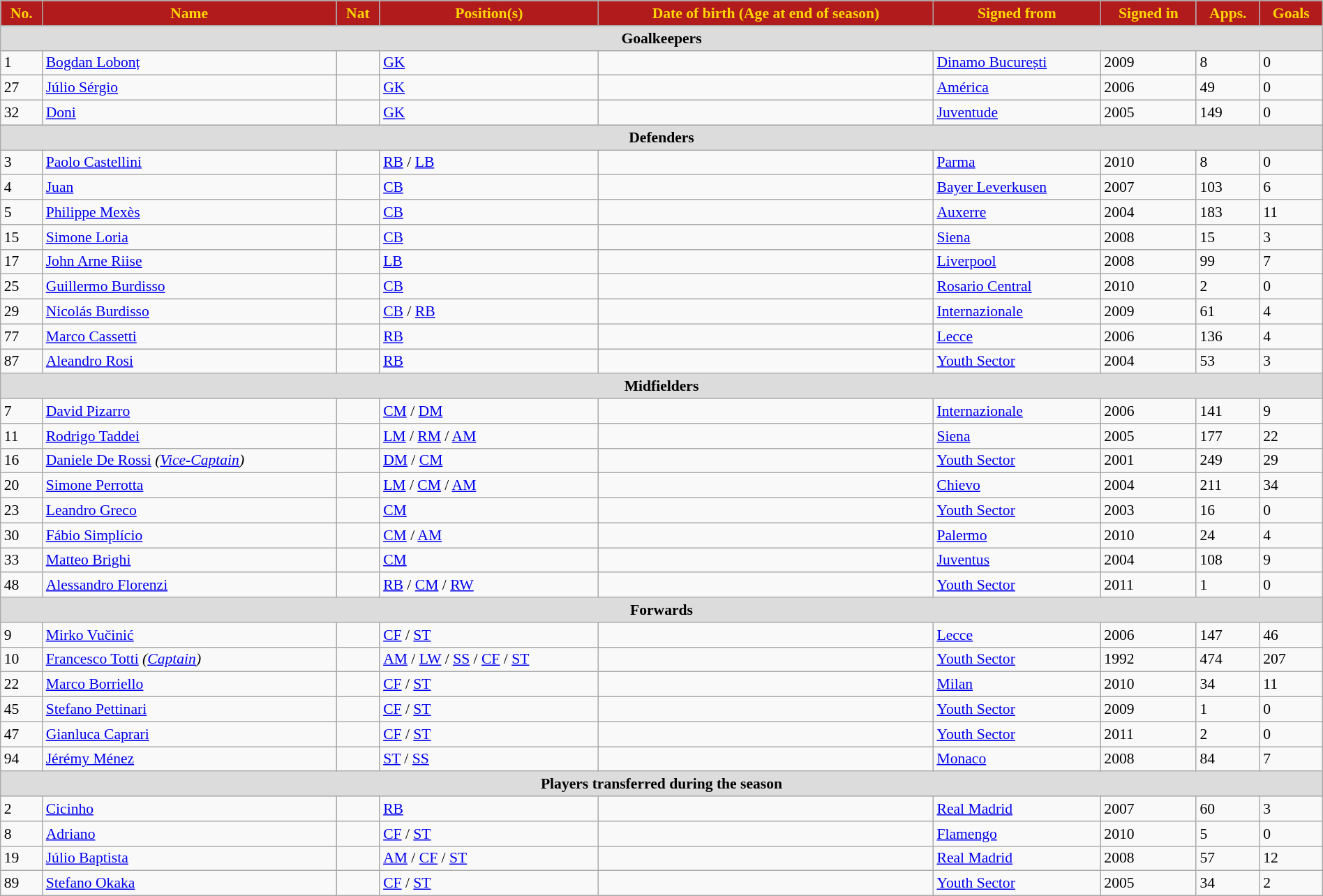<table class="wikitable" style="text-align:left; font-size:90%; width:100%">
<tr>
<th style="background:#B21B1C; color:#FFD700; text-align:center;">No.</th>
<th style="background:#B21B1C; color:#FFD700; text-align:center;">Name</th>
<th style="background:#B21B1C; color:#FFD700; text-align:center;">Nat</th>
<th style="background:#B21B1C; color:#FFD700; text-align:center;">Position(s)</th>
<th style="background:#B21B1C; color:#FFD700; text-align:center;">Date of birth (Age at end of season)</th>
<th style="background:#B21B1C; color:#FFD700; text-align:center;">Signed from</th>
<th style="background:#B21B1C; color:#FFD700; text-align:center;">Signed in</th>
<th style="background:#B21B1C; color:#FFD700; text-align:center;">Apps.</th>
<th style="background:#B21B1C; color:#FFD700; text-align:center;">Goals</th>
</tr>
<tr>
<th colspan=10 style="background:#DCDCDC; text-align:center;">Goalkeepers</th>
</tr>
<tr>
<td>1</td>
<td><a href='#'>Bogdan Lobonț</a></td>
<td></td>
<td><a href='#'>GK</a></td>
<td></td>
<td> <a href='#'>Dinamo București</a></td>
<td>2009</td>
<td>8</td>
<td>0</td>
</tr>
<tr>
<td>27</td>
<td><a href='#'>Júlio Sérgio</a></td>
<td></td>
<td><a href='#'>GK</a></td>
<td></td>
<td> <a href='#'>América</a></td>
<td>2006</td>
<td>49</td>
<td>0</td>
</tr>
<tr>
<td>32</td>
<td><a href='#'>Doni</a></td>
<td></td>
<td><a href='#'>GK</a></td>
<td></td>
<td> <a href='#'>Juventude</a></td>
<td>2005</td>
<td>149</td>
<td>0</td>
</tr>
<tr>
<th colspan=10 style="background:#DCDCDC; text-align:center;">Defenders</th>
</tr>
<tr>
<td>3</td>
<td><a href='#'>Paolo Castellini</a></td>
<td></td>
<td><a href='#'>RB</a> / <a href='#'>LB</a></td>
<td></td>
<td> <a href='#'>Parma</a></td>
<td>2010</td>
<td>8</td>
<td>0</td>
</tr>
<tr>
<td>4</td>
<td><a href='#'>Juan</a></td>
<td></td>
<td><a href='#'>CB</a></td>
<td></td>
<td> <a href='#'>Bayer Leverkusen</a></td>
<td>2007</td>
<td>103</td>
<td>6</td>
</tr>
<tr>
<td>5</td>
<td><a href='#'>Philippe Mexès</a></td>
<td></td>
<td><a href='#'>CB</a></td>
<td></td>
<td> <a href='#'>Auxerre</a></td>
<td>2004</td>
<td>183</td>
<td>11</td>
</tr>
<tr>
<td>15</td>
<td><a href='#'>Simone Loria</a></td>
<td></td>
<td><a href='#'>CB</a></td>
<td></td>
<td> <a href='#'>Siena</a></td>
<td>2008</td>
<td>15</td>
<td>3</td>
</tr>
<tr>
<td>17</td>
<td><a href='#'>John Arne Riise</a></td>
<td></td>
<td><a href='#'>LB</a></td>
<td></td>
<td> <a href='#'>Liverpool</a></td>
<td>2008</td>
<td>99</td>
<td>7</td>
</tr>
<tr>
<td>25</td>
<td><a href='#'>Guillermo Burdisso</a></td>
<td></td>
<td><a href='#'>CB</a></td>
<td></td>
<td> <a href='#'>Rosario Central</a></td>
<td>2010</td>
<td>2</td>
<td>0</td>
</tr>
<tr>
<td>29</td>
<td><a href='#'>Nicolás Burdisso</a></td>
<td></td>
<td><a href='#'>CB</a> / <a href='#'>RB</a></td>
<td></td>
<td> <a href='#'>Internazionale</a></td>
<td>2009</td>
<td>61</td>
<td>4</td>
</tr>
<tr>
<td>77</td>
<td><a href='#'>Marco Cassetti</a></td>
<td></td>
<td><a href='#'>RB</a></td>
<td></td>
<td> <a href='#'>Lecce</a></td>
<td>2006</td>
<td>136</td>
<td>4</td>
</tr>
<tr>
<td>87</td>
<td><a href='#'>Aleandro Rosi</a></td>
<td></td>
<td><a href='#'>RB</a></td>
<td></td>
<td> <a href='#'>Youth Sector</a></td>
<td>2004</td>
<td>53</td>
<td>3</td>
</tr>
<tr>
<th colspan=10 style="background:#DCDCDC; text-align:center;">Midfielders</th>
</tr>
<tr>
<td>7</td>
<td><a href='#'>David Pizarro</a></td>
<td></td>
<td><a href='#'>CM</a> / <a href='#'>DM</a></td>
<td></td>
<td> <a href='#'>Internazionale</a></td>
<td>2006</td>
<td>141</td>
<td>9</td>
</tr>
<tr>
<td>11</td>
<td><a href='#'>Rodrigo Taddei</a></td>
<td></td>
<td><a href='#'>LM</a> / <a href='#'>RM</a> / <a href='#'>AM</a></td>
<td></td>
<td> <a href='#'>Siena</a></td>
<td>2005</td>
<td>177</td>
<td>22</td>
</tr>
<tr>
<td>16</td>
<td><a href='#'>Daniele De Rossi</a> <em>(<a href='#'>Vice-Captain</a>)</em></td>
<td></td>
<td><a href='#'>DM</a> / <a href='#'>CM</a></td>
<td></td>
<td> <a href='#'>Youth Sector</a></td>
<td>2001</td>
<td>249</td>
<td>29</td>
</tr>
<tr>
<td>20</td>
<td><a href='#'>Simone Perrotta</a></td>
<td></td>
<td><a href='#'>LM</a> / <a href='#'>CM</a> / <a href='#'>AM</a></td>
<td></td>
<td> <a href='#'>Chievo</a></td>
<td>2004</td>
<td>211</td>
<td>34</td>
</tr>
<tr>
<td>23</td>
<td><a href='#'>Leandro Greco</a></td>
<td></td>
<td><a href='#'>CM</a></td>
<td></td>
<td> <a href='#'>Youth Sector</a></td>
<td>2003</td>
<td>16</td>
<td>0</td>
</tr>
<tr>
<td>30</td>
<td><a href='#'>Fábio Simplício</a></td>
<td></td>
<td><a href='#'>CM</a> / <a href='#'>AM</a></td>
<td></td>
<td> <a href='#'>Palermo</a></td>
<td>2010</td>
<td>24</td>
<td>4</td>
</tr>
<tr>
<td>33</td>
<td><a href='#'>Matteo Brighi</a></td>
<td></td>
<td><a href='#'>CM</a></td>
<td></td>
<td> <a href='#'>Juventus</a></td>
<td>2004</td>
<td>108</td>
<td>9</td>
</tr>
<tr>
<td>48</td>
<td><a href='#'>Alessandro Florenzi</a></td>
<td></td>
<td><a href='#'>RB</a> / <a href='#'>CM</a> / <a href='#'>RW</a></td>
<td></td>
<td> <a href='#'>Youth Sector</a></td>
<td>2011</td>
<td>1</td>
<td>0</td>
</tr>
<tr>
<th colspan=10 style="background:#DCDCDC; text-align:center;">Forwards</th>
</tr>
<tr>
<td>9</td>
<td><a href='#'>Mirko Vučinić</a></td>
<td></td>
<td><a href='#'>CF</a> / <a href='#'>ST</a></td>
<td></td>
<td> <a href='#'>Lecce</a></td>
<td>2006</td>
<td>147</td>
<td>46</td>
</tr>
<tr>
<td>10</td>
<td><a href='#'>Francesco Totti</a> <em>(<a href='#'>Captain</a>)</em></td>
<td></td>
<td><a href='#'>AM</a> / <a href='#'>LW</a> / <a href='#'>SS</a> / <a href='#'>CF</a> / <a href='#'>ST</a></td>
<td></td>
<td> <a href='#'>Youth Sector</a></td>
<td>1992</td>
<td>474</td>
<td>207</td>
</tr>
<tr>
<td>22</td>
<td><a href='#'>Marco Borriello</a></td>
<td></td>
<td><a href='#'>CF</a> / <a href='#'>ST</a></td>
<td></td>
<td> <a href='#'>Milan</a></td>
<td>2010</td>
<td>34</td>
<td>11</td>
</tr>
<tr>
<td>45</td>
<td><a href='#'>Stefano Pettinari</a></td>
<td></td>
<td><a href='#'>CF</a> / <a href='#'>ST</a></td>
<td></td>
<td> <a href='#'>Youth Sector</a></td>
<td>2009</td>
<td>1</td>
<td>0</td>
</tr>
<tr>
<td>47</td>
<td><a href='#'>Gianluca Caprari</a></td>
<td></td>
<td><a href='#'>CF</a> / <a href='#'>ST</a></td>
<td></td>
<td> <a href='#'>Youth Sector</a></td>
<td>2011</td>
<td>2</td>
<td>0</td>
</tr>
<tr>
<td>94</td>
<td><a href='#'>Jérémy Ménez</a></td>
<td></td>
<td><a href='#'>ST</a> / <a href='#'>SS</a></td>
<td></td>
<td> <a href='#'>Monaco</a></td>
<td>2008</td>
<td>84</td>
<td>7</td>
</tr>
<tr>
<th colspan=10 style="background:#DCDCDC; text-align:center;">Players transferred during the season</th>
</tr>
<tr>
<td>2</td>
<td><a href='#'>Cicinho</a></td>
<td></td>
<td><a href='#'>RB</a></td>
<td></td>
<td> <a href='#'>Real Madrid</a></td>
<td>2007</td>
<td>60</td>
<td>3</td>
</tr>
<tr>
<td>8</td>
<td><a href='#'>Adriano</a></td>
<td></td>
<td><a href='#'>CF</a> / <a href='#'>ST</a></td>
<td></td>
<td> <a href='#'>Flamengo</a></td>
<td>2010</td>
<td>5</td>
<td>0</td>
</tr>
<tr>
<td>19</td>
<td><a href='#'>Júlio Baptista</a></td>
<td></td>
<td><a href='#'>AM</a> / <a href='#'>CF</a> / <a href='#'>ST</a></td>
<td></td>
<td> <a href='#'>Real Madrid</a></td>
<td>2008</td>
<td>57</td>
<td>12</td>
</tr>
<tr>
<td>89</td>
<td><a href='#'>Stefano Okaka</a></td>
<td></td>
<td><a href='#'>CF</a> / <a href='#'>ST</a></td>
<td></td>
<td> <a href='#'>Youth Sector</a></td>
<td>2005</td>
<td>34</td>
<td>2</td>
</tr>
</table>
